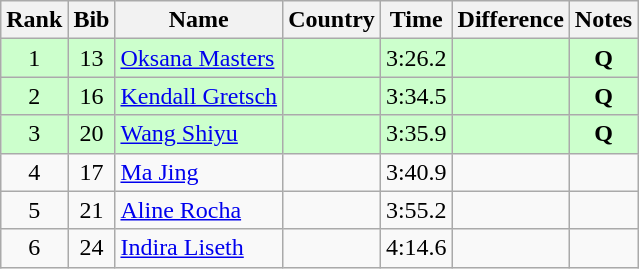<table class="wikitable sortable" style="text-align:center">
<tr>
<th>Rank</th>
<th>Bib</th>
<th>Name</th>
<th>Country</th>
<th>Time</th>
<th>Difference</th>
<th>Notes</th>
</tr>
<tr bgcolor=ccffcc>
<td>1</td>
<td>13</td>
<td align=left><a href='#'>Oksana Masters</a></td>
<td align=left></td>
<td>3:26.2</td>
<td></td>
<td><strong>Q</strong></td>
</tr>
<tr bgcolor=ccffcc>
<td>2</td>
<td>16</td>
<td align=left><a href='#'>Kendall Gretsch</a></td>
<td align=left></td>
<td>3:34.5</td>
<td></td>
<td><strong>Q</strong></td>
</tr>
<tr bgcolor=ccffcc>
<td>3</td>
<td>20</td>
<td align=left><a href='#'>Wang Shiyu</a></td>
<td align=left></td>
<td>3:35.9</td>
<td></td>
<td><strong>Q</strong></td>
</tr>
<tr>
<td>4</td>
<td>17</td>
<td align=left><a href='#'>Ma Jing</a></td>
<td align=left></td>
<td>3:40.9</td>
<td></td>
<td></td>
</tr>
<tr>
<td>5</td>
<td>21</td>
<td align=left><a href='#'>Aline Rocha</a></td>
<td align=left></td>
<td>3:55.2</td>
<td></td>
<td></td>
</tr>
<tr>
<td>6</td>
<td>24</td>
<td align=left><a href='#'>Indira Liseth</a></td>
<td align=left></td>
<td>4:14.6</td>
<td></td>
<td></td>
</tr>
</table>
